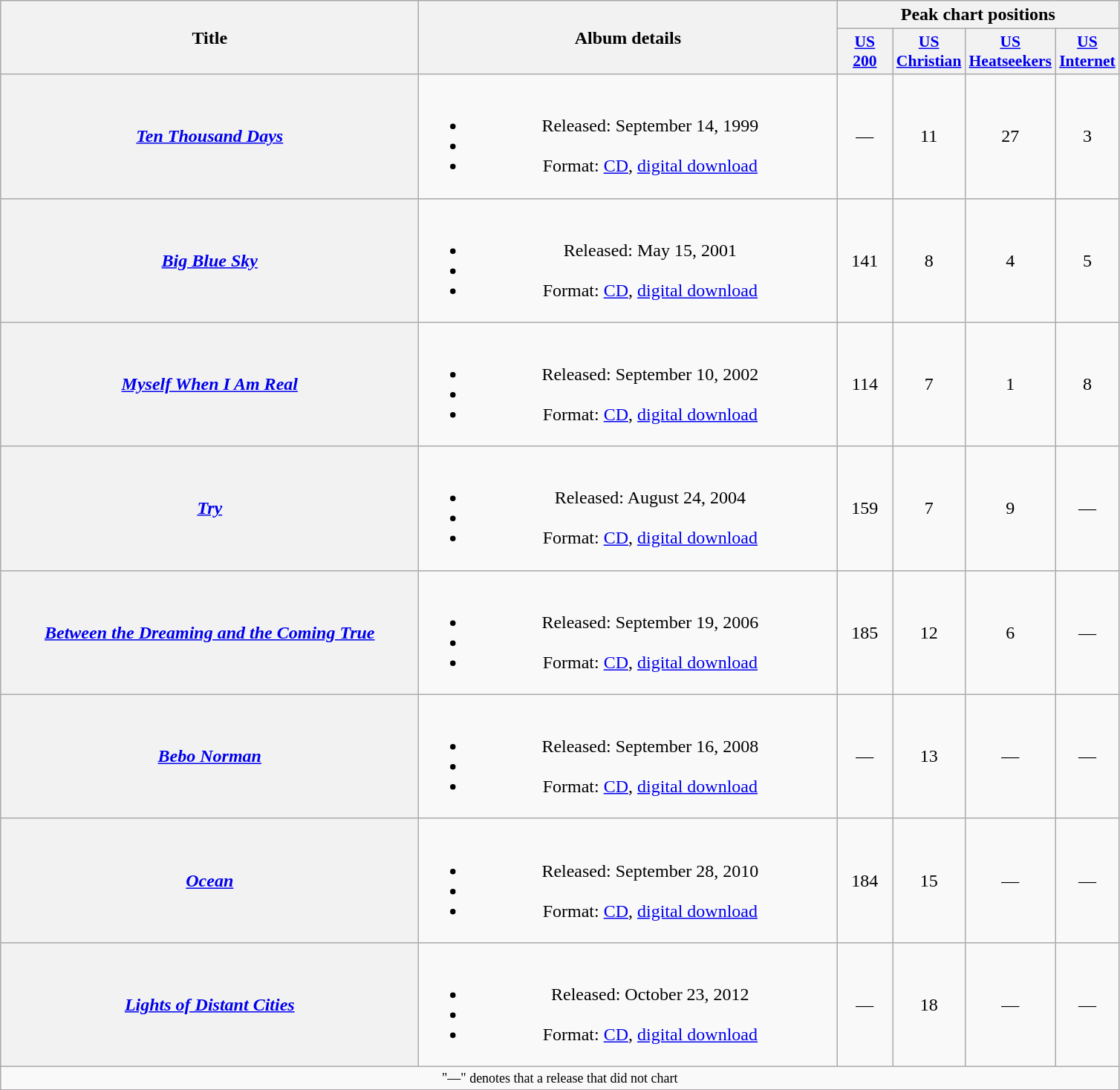<table class="wikitable plainrowheaders" style="text-align:center;">
<tr>
<th scope="col" rowspan="2" style="width:23em;">Title</th>
<th scope="col" rowspan="2" style="width:23em;">Album details</th>
<th scope="col" colspan="4">Peak chart positions</th>
</tr>
<tr>
<th style="width:3em; font-size:90%"><a href='#'>US<br>200</a><br></th>
<th style="width:3em; font-size:90%"><a href='#'>US<br>Christian</a><br></th>
<th style="width:3em; font-size:90%"><a href='#'>US<br>Heatseekers</a><br></th>
<th style="width:3em; font-size:90%"><a href='#'>US<br>Internet</a></th>
</tr>
<tr>
<th scope="row"><em><a href='#'>Ten Thousand Days</a></em></th>
<td><br><ul><li>Released: September 14, 1999</li><li></li><li>Format: <a href='#'>CD</a>, <a href='#'>digital download</a></li></ul></td>
<td>—</td>
<td>11</td>
<td>27</td>
<td>3</td>
</tr>
<tr>
<th scope="row"><em><a href='#'>Big Blue Sky</a></em></th>
<td><br><ul><li>Released: May 15, 2001</li><li></li><li>Format: <a href='#'>CD</a>, <a href='#'>digital download</a></li></ul></td>
<td>141</td>
<td>8</td>
<td>4</td>
<td>5</td>
</tr>
<tr>
<th scope="row"><em><a href='#'>Myself When I Am Real</a></em></th>
<td><br><ul><li>Released: September 10, 2002</li><li></li><li>Format: <a href='#'>CD</a>, <a href='#'>digital download</a></li></ul></td>
<td>114</td>
<td>7</td>
<td>1</td>
<td>8</td>
</tr>
<tr>
<th scope="row"><em><a href='#'>Try</a></em></th>
<td><br><ul><li>Released: August 24, 2004</li><li></li><li>Format: <a href='#'>CD</a>, <a href='#'>digital download</a></li></ul></td>
<td>159</td>
<td>7</td>
<td>9</td>
<td>—</td>
</tr>
<tr>
<th scope="row"><em><a href='#'>Between the Dreaming and the Coming True</a></em></th>
<td><br><ul><li>Released: September 19, 2006</li><li></li><li>Format: <a href='#'>CD</a>, <a href='#'>digital download</a></li></ul></td>
<td>185</td>
<td>12</td>
<td>6</td>
<td>—</td>
</tr>
<tr>
<th scope="row"><em><a href='#'>Bebo Norman</a></em></th>
<td><br><ul><li>Released: September 16, 2008</li><li></li><li>Format: <a href='#'>CD</a>, <a href='#'>digital download</a></li></ul></td>
<td>—</td>
<td>13</td>
<td>—</td>
<td>—</td>
</tr>
<tr>
<th scope="row"><em><a href='#'>Ocean</a></em></th>
<td><br><ul><li>Released: September 28, 2010</li><li></li><li>Format: <a href='#'>CD</a>, <a href='#'>digital download</a></li></ul></td>
<td>184</td>
<td>15</td>
<td>—</td>
<td>—</td>
</tr>
<tr>
<th scope="row"><em><a href='#'>Lights of Distant Cities</a></em></th>
<td><br><ul><li>Released: October 23, 2012</li><li></li><li>Format: <a href='#'>CD</a>, <a href='#'>digital download</a></li></ul></td>
<td>—</td>
<td>18</td>
<td>—</td>
<td>—</td>
</tr>
<tr>
<td colspan="7" style="font-size:9pt">"—" denotes that a release that did not chart</td>
</tr>
</table>
